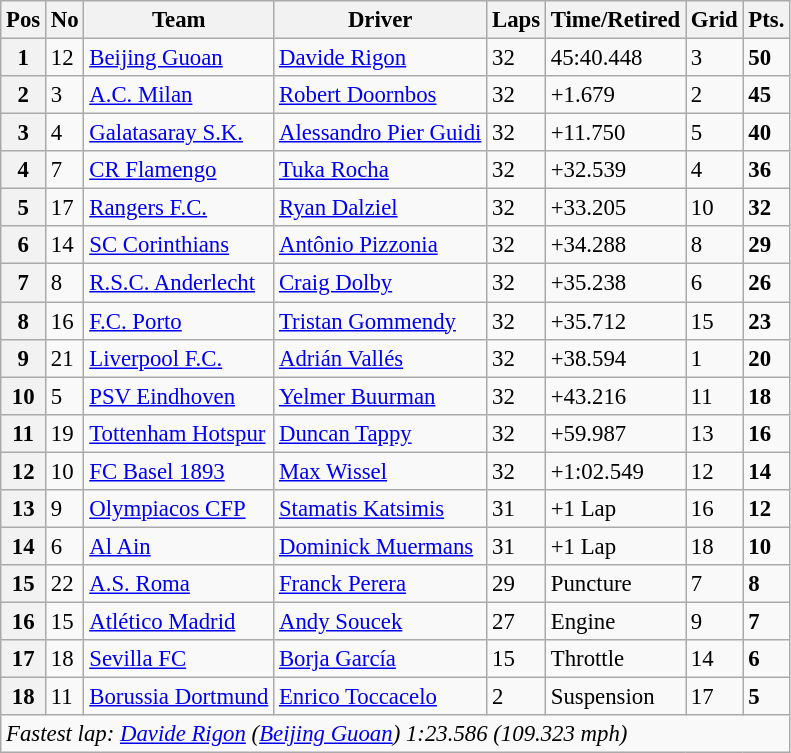<table class="wikitable" style="font-size: 95%">
<tr>
<th>Pos</th>
<th>No</th>
<th>Team</th>
<th>Driver</th>
<th>Laps</th>
<th>Time/Retired</th>
<th>Grid</th>
<th>Pts.</th>
</tr>
<tr>
<th>1</th>
<td>12</td>
<td> <a href='#'>Beijing Guoan</a></td>
<td> <a href='#'>Davide Rigon</a></td>
<td>32</td>
<td>45:40.448</td>
<td>3</td>
<td><strong>50</strong></td>
</tr>
<tr>
<th>2</th>
<td>3</td>
<td> <a href='#'>A.C. Milan</a></td>
<td> <a href='#'>Robert Doornbos</a></td>
<td>32</td>
<td>+1.679</td>
<td>2</td>
<td><strong>45</strong></td>
</tr>
<tr>
<th>3</th>
<td>4</td>
<td> <a href='#'>Galatasaray S.K.</a></td>
<td> <a href='#'>Alessandro Pier Guidi</a></td>
<td>32</td>
<td>+11.750</td>
<td>5</td>
<td><strong>40</strong></td>
</tr>
<tr>
<th>4</th>
<td>7</td>
<td> <a href='#'>CR Flamengo</a></td>
<td> <a href='#'>Tuka Rocha</a></td>
<td>32</td>
<td>+32.539</td>
<td>4</td>
<td><strong>36</strong></td>
</tr>
<tr>
<th>5</th>
<td>17</td>
<td> <a href='#'>Rangers F.C.</a></td>
<td> <a href='#'>Ryan Dalziel</a></td>
<td>32</td>
<td>+33.205</td>
<td>10</td>
<td><strong>32</strong></td>
</tr>
<tr>
<th>6</th>
<td>14</td>
<td> <a href='#'>SC Corinthians</a></td>
<td> <a href='#'>Antônio Pizzonia</a></td>
<td>32</td>
<td>+34.288</td>
<td>8</td>
<td><strong>29</strong></td>
</tr>
<tr>
<th>7</th>
<td>8</td>
<td> <a href='#'>R.S.C. Anderlecht</a></td>
<td> <a href='#'>Craig Dolby</a></td>
<td>32</td>
<td>+35.238</td>
<td>6</td>
<td><strong>26</strong></td>
</tr>
<tr>
<th>8</th>
<td>16</td>
<td> <a href='#'>F.C. Porto</a></td>
<td> <a href='#'>Tristan Gommendy</a></td>
<td>32</td>
<td>+35.712</td>
<td>15</td>
<td><strong>23</strong></td>
</tr>
<tr>
<th>9</th>
<td>21</td>
<td> <a href='#'>Liverpool F.C.</a></td>
<td> <a href='#'>Adrián Vallés</a></td>
<td>32</td>
<td>+38.594</td>
<td>1</td>
<td><strong>20</strong></td>
</tr>
<tr>
<th>10</th>
<td>5</td>
<td> <a href='#'>PSV Eindhoven</a></td>
<td> <a href='#'>Yelmer Buurman</a></td>
<td>32</td>
<td>+43.216</td>
<td>11</td>
<td><strong>18</strong></td>
</tr>
<tr>
<th>11</th>
<td>19</td>
<td> <a href='#'>Tottenham Hotspur</a></td>
<td> <a href='#'>Duncan Tappy</a></td>
<td>32</td>
<td>+59.987</td>
<td>13</td>
<td><strong>16</strong></td>
</tr>
<tr>
<th>12</th>
<td>10</td>
<td> <a href='#'>FC Basel 1893</a></td>
<td> <a href='#'>Max Wissel</a></td>
<td>32</td>
<td>+1:02.549</td>
<td>12</td>
<td><strong>14</strong></td>
</tr>
<tr>
<th>13</th>
<td>9</td>
<td> <a href='#'>Olympiacos CFP</a></td>
<td> <a href='#'>Stamatis Katsimis</a></td>
<td>31</td>
<td>+1 Lap</td>
<td>16</td>
<td><strong>12</strong></td>
</tr>
<tr>
<th>14</th>
<td>6</td>
<td> <a href='#'>Al Ain</a></td>
<td> <a href='#'>Dominick Muermans</a></td>
<td>31</td>
<td>+1 Lap</td>
<td>18</td>
<td><strong>10</strong></td>
</tr>
<tr>
<th>15</th>
<td>22</td>
<td> <a href='#'>A.S. Roma</a></td>
<td> <a href='#'>Franck Perera</a></td>
<td>29</td>
<td>Puncture</td>
<td>7</td>
<td><strong>8</strong></td>
</tr>
<tr>
<th>16</th>
<td>15</td>
<td> <a href='#'>Atlético Madrid</a></td>
<td> <a href='#'>Andy Soucek</a></td>
<td>27</td>
<td>Engine</td>
<td>9</td>
<td><strong>7</strong></td>
</tr>
<tr>
<th>17</th>
<td>18</td>
<td> <a href='#'>Sevilla FC</a></td>
<td> <a href='#'>Borja García</a></td>
<td>15</td>
<td>Throttle</td>
<td>14</td>
<td><strong>6</strong></td>
</tr>
<tr>
<th>18</th>
<td>11</td>
<td> <a href='#'>Borussia Dortmund</a></td>
<td> <a href='#'>Enrico Toccacelo</a></td>
<td>2</td>
<td>Suspension</td>
<td>17</td>
<td><strong>5</strong></td>
</tr>
<tr>
<td colspan=8><em>Fastest lap: <a href='#'>Davide Rigon</a> (<a href='#'>Beijing Guoan</a>) 1:23.586 (109.323 mph)</em></td>
</tr>
</table>
